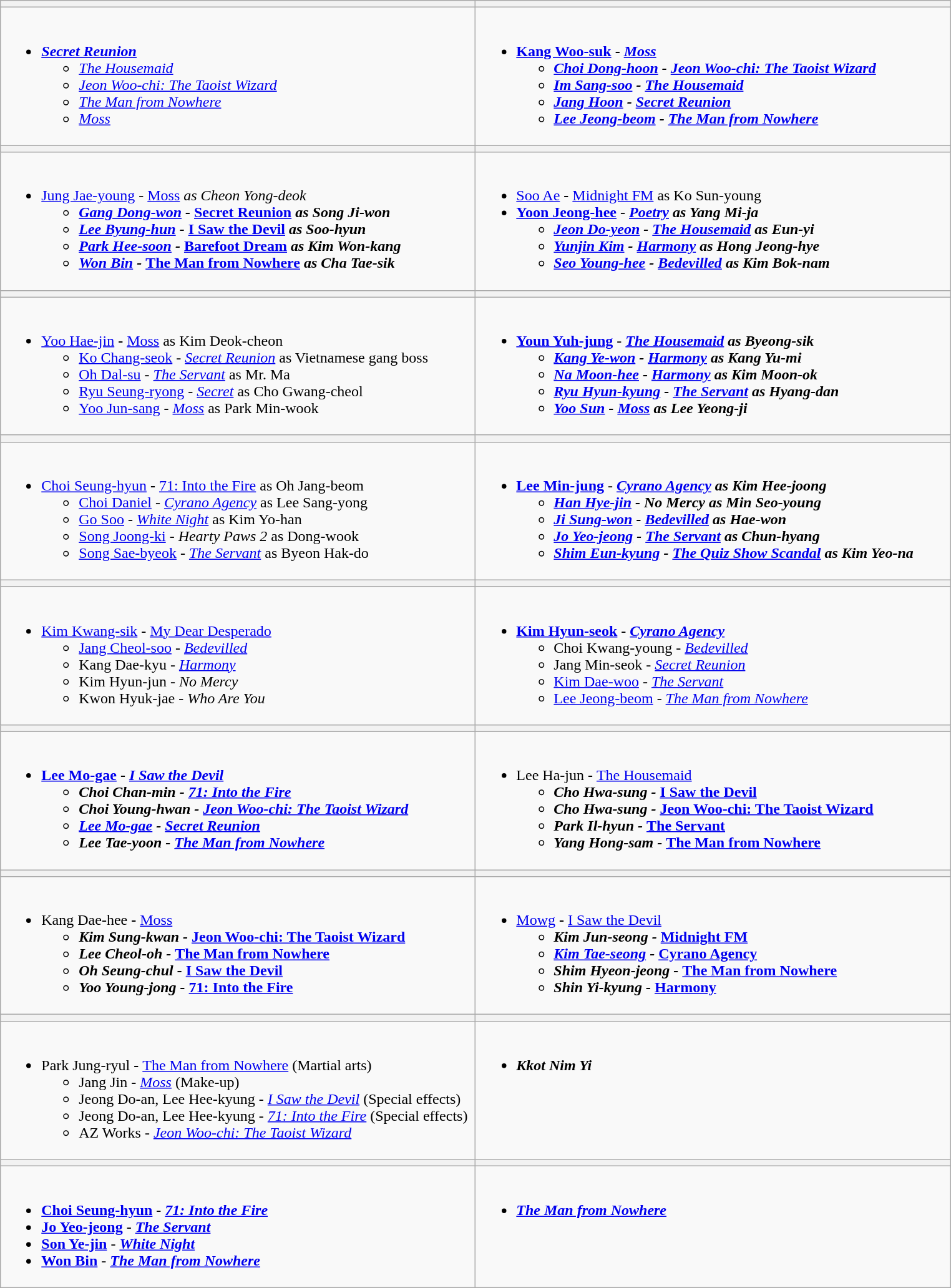<table class=wikitable>
<tr>
<th style="width:500px;"></th>
<th style="width:500px;"></th>
</tr>
<tr>
<td valign="top"><br><ul><li><strong><em><a href='#'>Secret Reunion</a></em></strong><ul><li><em><a href='#'>The Housemaid</a></em></li><li><em><a href='#'>Jeon Woo-chi: The Taoist Wizard</a></em></li><li><em><a href='#'>The Man from Nowhere</a></em></li><li><em><a href='#'>Moss</a></em></li></ul></li></ul></td>
<td valign="top"><br><ul><li><strong><a href='#'>Kang Woo-suk</a> - <em><a href='#'>Moss</a><strong><em><ul><li><a href='#'>Choi Dong-hoon</a> - </em><a href='#'>Jeon Woo-chi: The Taoist Wizard</a><em></li><li><a href='#'>Im Sang-soo</a> - </em><a href='#'>The Housemaid</a><em></li><li><a href='#'>Jang Hoon</a> - </em><a href='#'>Secret Reunion</a><em></li><li><a href='#'>Lee Jeong-beom</a> - </em><a href='#'>The Man from Nowhere</a><em></li></ul></li></ul></td>
</tr>
<tr>
<th></th>
<th></th>
</tr>
<tr>
<td valign="top"><br><ul><li></strong><a href='#'>Jung Jae-young</a> - </em><a href='#'>Moss</a><em> as Cheon Yong-deok<strong><ul><li><a href='#'>Gang Dong-won</a> - </em><a href='#'>Secret Reunion</a><em> as Song Ji-won</li><li><a href='#'>Lee Byung-hun</a> - </em><a href='#'>I Saw the Devil</a><em> as Soo-hyun</li><li><a href='#'>Park Hee-soon</a> - </em><a href='#'>Barefoot Dream</a><em> as Kim Won-kang</li><li><a href='#'>Won Bin</a> - </em><a href='#'>The Man from Nowhere</a><em> as Cha Tae-sik</li></ul></li></ul></td>
<td valign="top"><br><ul><li></strong><a href='#'>Soo Ae</a><strong> - </em></strong><a href='#'>Midnight FM</a></em> as Ko Sun-young</strong></li><li><strong><a href='#'>Yoon Jeong-hee</a></strong> - <strong><em><a href='#'>Poetry</a><em> as Yang Mi-ja<strong><ul><li><a href='#'>Jeon Do-yeon</a> - </em><a href='#'>The Housemaid</a><em> as Eun-yi</li><li><a href='#'>Yunjin Kim</a> - </em><a href='#'>Harmony</a><em> as Hong Jeong-hye</li><li><a href='#'>Seo Young-hee</a> - </em><a href='#'>Bedevilled</a><em> as Kim Bok-nam</li></ul></li></ul></td>
</tr>
<tr>
<th></th>
<th></th>
</tr>
<tr>
<td valign="top"><br><ul><li></strong><a href='#'>Yoo Hae-jin</a><strong> - </em></strong><a href='#'>Moss</a></em> as Kim Deok-cheon</strong><ul><li><a href='#'>Ko Chang-seok</a> - <em><a href='#'>Secret Reunion</a></em> as Vietnamese gang boss</li><li><a href='#'>Oh Dal-su</a> - <em><a href='#'>The Servant</a></em> as Mr. Ma</li><li><a href='#'>Ryu Seung-ryong</a> - <em><a href='#'>Secret</a></em> as Cho Gwang-cheol</li><li><a href='#'>Yoo Jun-sang</a> - <em><a href='#'>Moss</a></em> as Park Min-wook</li></ul></li></ul></td>
<td valign="top"><br><ul><li><strong><a href='#'>Youn Yuh-jung</a></strong> - <strong><em><a href='#'>The Housemaid</a><em> as Byeong-sik<strong><ul><li><a href='#'>Kang Ye-won</a> - </em><a href='#'>Harmony</a><em> as Kang Yu-mi</li><li><a href='#'>Na Moon-hee</a> - </em><a href='#'>Harmony</a><em> as Kim Moon-ok</li><li><a href='#'>Ryu Hyun-kyung</a> - </em><a href='#'>The Servant</a><em> as Hyang-dan</li><li><a href='#'>Yoo Sun</a> - </em><a href='#'>Moss</a><em> as Lee Yeong-ji</li></ul></li></ul></td>
</tr>
<tr>
<th></th>
<th></th>
</tr>
<tr>
<td valign="top"><br><ul><li></strong><a href='#'>Choi Seung-hyun</a><strong> - </em></strong><a href='#'>71: Into the Fire</a></em> as Oh Jang-beom</strong><ul><li><a href='#'>Choi Daniel</a> - <em><a href='#'>Cyrano Agency</a></em> as Lee Sang-yong</li><li><a href='#'>Go Soo</a> - <em><a href='#'>White Night</a></em> as Kim Yo-han</li><li><a href='#'>Song Joong-ki</a> - <em>Hearty Paws 2</em> as Dong-wook</li><li><a href='#'>Song Sae-byeok</a> - <em><a href='#'>The Servant</a></em> as Byeon Hak-do</li></ul></li></ul></td>
<td valign="top"><br><ul><li><strong><a href='#'>Lee Min-jung</a></strong> - <strong><em><a href='#'>Cyrano Agency</a><em> as Kim Hee-joong<strong><ul><li><a href='#'>Han Hye-jin</a> - </em>No Mercy<em> as Min Seo-young</li><li><a href='#'>Ji Sung-won</a> - </em><a href='#'>Bedevilled</a><em> as Hae-won</li><li><a href='#'>Jo Yeo-jeong</a> - </em><a href='#'>The Servant</a><em> as Chun-hyang</li><li><a href='#'>Shim Eun-kyung</a> - </em><a href='#'>The Quiz Show Scandal</a><em> as Kim Yeo-na</li></ul></li></ul></td>
</tr>
<tr>
<th></th>
<th></th>
</tr>
<tr>
<td valign="top"><br><ul><li></strong><a href='#'>Kim Kwang-sik</a>  - </em><a href='#'>My Dear Desperado</a></em></strong><ul><li><a href='#'>Jang Cheol-soo</a> - <em><a href='#'>Bedevilled</a></em></li><li>Kang Dae-kyu - <em><a href='#'>Harmony</a></em></li><li>Kim Hyun-jun - <em>No Mercy</em></li><li>Kwon Hyuk-jae - <em>Who Are You</em></li></ul></li></ul></td>
<td valign="top"><br><ul><li><strong><a href='#'>Kim Hyun-seok</a></strong> - <strong><em><a href='#'>Cyrano Agency</a></em></strong><ul><li>Choi Kwang-young - <em><a href='#'>Bedevilled</a></em></li><li>Jang Min-seok - <em><a href='#'>Secret Reunion</a></em></li><li><a href='#'>Kim Dae-woo</a> - <em><a href='#'>The Servant</a></em></li><li><a href='#'>Lee Jeong-beom</a> - <em><a href='#'>The Man from Nowhere</a></em></li></ul></li></ul></td>
</tr>
<tr>
<th></th>
<th></th>
</tr>
<tr>
<td valign="top"><br><ul><li><strong><a href='#'>Lee Mo-gae</a> - <em><a href='#'>I Saw the Devil</a><strong><em><ul><li>Choi Chan-min - </em><a href='#'>71: Into the Fire</a><em></li><li>Choi Young-hwan - </em><a href='#'>Jeon Woo-chi: The Taoist Wizard</a><em></li><li><a href='#'>Lee Mo-gae</a> - </em><a href='#'>Secret Reunion</a><em></li><li>Lee Tae-yoon - </em><a href='#'>The Man from Nowhere</a><em></li></ul></li></ul></td>
<td valign="top"><br><ul><li></strong>Lee Ha-jun<strong> - </em></strong><a href='#'>The Housemaid</a><strong><em><ul><li>Cho Hwa-sung - </em><a href='#'>I Saw the Devil</a><em></li><li>Cho Hwa-sung - </em><a href='#'>Jeon Woo-chi: The Taoist Wizard</a><em></li><li>Park Il-hyun - </em><a href='#'>The Servant</a><em></li><li>Yang Hong-sam - </em><a href='#'>The Man from Nowhere</a><em></li></ul></li></ul></td>
</tr>
<tr>
<th></th>
<th></th>
</tr>
<tr>
<td valign="top"><br><ul><li></strong>Kang Dae-hee<strong> - </em></strong><a href='#'>Moss</a><strong><em><ul><li>Kim Sung-kwan - </em><a href='#'>Jeon Woo-chi: The Taoist Wizard</a><em></li><li>Lee Cheol-oh - </em><a href='#'>The Man from Nowhere</a><em></li><li>Oh Seung-chul - </em><a href='#'>I Saw the Devil</a><em></li><li>Yoo Young-jong - </em><a href='#'>71: Into the Fire</a><em></li></ul></li></ul></td>
<td valign="top"><br><ul><li></strong><a href='#'>Mowg</a><strong> - </em></strong><a href='#'>I Saw the Devil</a><strong><em><ul><li>Kim Jun-seong - </em><a href='#'>Midnight FM</a><em></li><li><a href='#'>Kim Tae-seong</a> - </em><a href='#'>Cyrano Agency</a><em></li><li>Shim Hyeon-jeong - </em><a href='#'>The Man from Nowhere</a><em></li><li>Shin Yi-kyung - </em><a href='#'>Harmony</a><em></li></ul></li></ul></td>
</tr>
<tr>
<th></th>
<th></th>
</tr>
<tr>
<td valign="top"><br><ul><li></strong>Park Jung-ryul<strong> - </em></strong><a href='#'>The Man from Nowhere</a></em> (Martial arts)</strong><ul><li>Jang Jin - <em><a href='#'>Moss</a></em> (Make-up)</li><li>Jeong Do-an, Lee Hee-kyung - <em><a href='#'>I Saw the Devil</a></em> (Special effects)</li><li>Jeong Do-an, Lee Hee-kyung - <em><a href='#'>71: Into the Fire</a></em> (Special effects)</li><li>AZ Works - <em><a href='#'>Jeon Woo-chi: The Taoist Wizard</a></em></li></ul></li></ul></td>
<td valign="top"><br><ul><li><strong><em>Kkot Nim Yi</em></strong></li></ul></td>
</tr>
<tr>
<th></th>
<th></th>
</tr>
<tr>
<td valign="top"><br><ul><li><strong><a href='#'>Choi Seung-hyun</a></strong> - <strong><em><a href='#'>71: Into the Fire</a></em></strong></li><li><strong><a href='#'>Jo Yeo-jeong</a></strong> - <strong><em><a href='#'>The Servant</a></em></strong></li><li><strong><a href='#'>Son Ye-jin</a></strong> - <strong><em><a href='#'>White Night</a></em></strong></li><li><strong><a href='#'>Won Bin</a></strong> - <strong><em><a href='#'>The Man from Nowhere</a></em></strong></li></ul></td>
<td valign="top"><br><ul><li><strong><em><a href='#'>The Man from Nowhere</a></em></strong></li></ul></td>
</tr>
</table>
